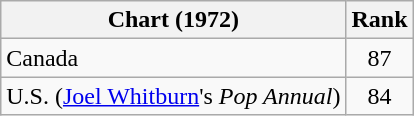<table class="wikitable">
<tr>
<th align="left">Chart (1972)</th>
<th style="text-align:center;">Rank</th>
</tr>
<tr>
<td>Canada</td>
<td style="text-align:center;">87</td>
</tr>
<tr>
<td>U.S. (<a href='#'>Joel Whitburn</a>'s <em>Pop Annual</em>)</td>
<td style="text-align:center;">84</td>
</tr>
</table>
